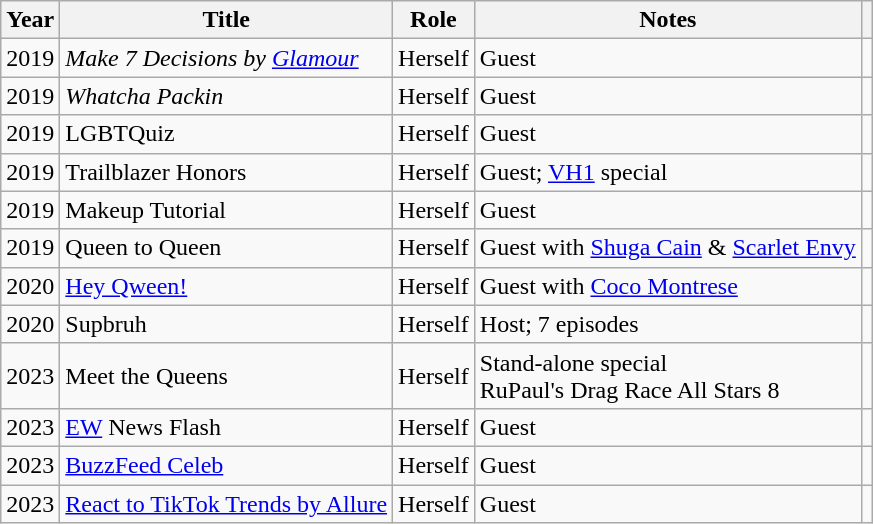<table class="wikitable plainrowheaders sortable">
<tr>
<th scope="col">Year</th>
<th scope="col">Title</th>
<th scope="col">Role</th>
<th scope="col">Notes</th>
<th class="unsortable" style="text-align: center;"></th>
</tr>
<tr>
<td>2019</td>
<td><em>Make 7 Decisions by <a href='#'>Glamour</a></em></td>
<td>Herself</td>
<td>Guest</td>
<td></td>
</tr>
<tr>
<td>2019</td>
<td><em>Whatcha Packin<strong></td>
<td>Herself</td>
<td>Guest</td>
<td></td>
</tr>
<tr>
<td>2019</td>
<td></em>LGBTQuiz<em></td>
<td>Herself</td>
<td>Guest</td>
<td></td>
</tr>
<tr>
<td>2019</td>
<td></em>Trailblazer Honors<em></td>
<td>Herself</td>
<td>Guest; <a href='#'>VH1</a> special</td>
<td></td>
</tr>
<tr>
<td>2019</td>
<td></em>Makeup Tutorial<em></td>
<td>Herself</td>
<td>Guest</td>
<td></td>
</tr>
<tr>
<td>2019</td>
<td></em>Queen to Queen<em></td>
<td>Herself</td>
<td>Guest with <a href='#'>Shuga Cain</a> & <a href='#'>Scarlet Envy</a></td>
<td></td>
</tr>
<tr>
<td>2020</td>
<td></em><a href='#'>Hey Qween!</a><em></td>
<td>Herself</td>
<td>Guest with <a href='#'>Coco Montrese</a></td>
<td></td>
</tr>
<tr>
<td>2020</td>
<td></em>Supbruh<em></td>
<td>Herself</td>
<td>Host; 7 episodes</td>
<td></td>
</tr>
<tr>
<td>2023</td>
<td></em>Meet the Queens<em></td>
<td>Herself</td>
<td>Stand-alone special<br> RuPaul's Drag Race All Stars 8</td>
<td></td>
</tr>
<tr>
<td>2023</td>
<td></em><a href='#'>EW</a> News Flash<em></td>
<td>Herself</td>
<td>Guest</td>
<td></td>
</tr>
<tr>
<td>2023</td>
<td></em><a href='#'>BuzzFeed Celeb</a><em></td>
<td>Herself</td>
<td>Guest</td>
<td></td>
</tr>
<tr>
<td>2023</td>
<td></em><a href='#'>React to TikTok Trends by Allure</a><em></td>
<td>Herself</td>
<td>Guest</td>
<td></td>
</tr>
</table>
